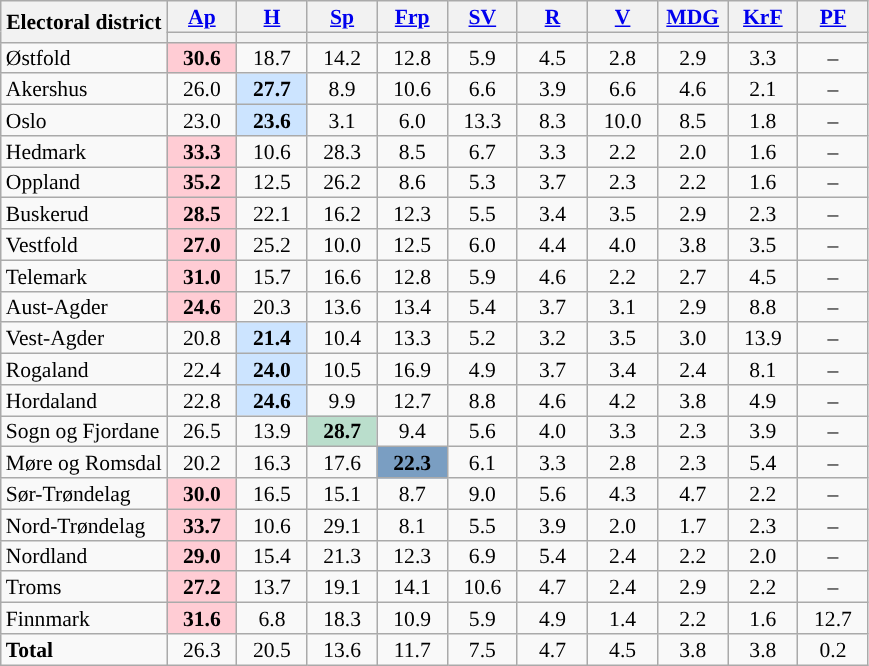<table class="wikitable sortable" style="text-align:center;font-size:90%;line-height:14px">
<tr>
<th rowspan="2" class="wikitable sortable">Electoral district</th>
<th class="wikitable sortable" style="width:40px;"><a href='#'>Ap</a></th>
<th class="wikitable sortable" style="width:40px;"><a href='#'>H</a></th>
<th class="wikitable sortable" style="width:40px;"><a href='#'>Sp</a></th>
<th class="wikitable sortable" style="width:40px;"><a href='#'>Frp</a></th>
<th class="wikitable sortable" style="width:40px;"><a href='#'>SV</a></th>
<th class="wikitable sortable" style="width:40px;"><a href='#'>R</a></th>
<th class="wikitable sortable" style="width:40px;"><a href='#'>V</a></th>
<th class="wikitable sortable" style="width:40px;"><a href='#'>MDG</a></th>
<th class="wikitable sortable" style="width:40px;"><a href='#'>KrF</a></th>
<th class="wikitable sortable" style="width:40px;"><a href='#'>PF</a></th>
</tr>
<tr>
<th class="wikitable sortable" style="background:"></th>
<th class="wikitable sortable" style="background:"></th>
<th class="wikitable sortable" style="background:"></th>
<th class="wikitable sortable" style="background:"></th>
<th class="wikitable sortable" style="background:"></th>
<th class="wikitable sortable" style="background:"></th>
<th class="wikitable sortable" style="background:"></th>
<th class="wikitable sortable" style="background:"></th>
<th class="wikitable sortable" style="background:"></th>
<th class="wikitable sortable" style="background:"></th>
</tr>
<tr>
<td align="left">Østfold</td>
<td style="background:#FFCCD4;"><strong>30.6</strong></td>
<td>18.7</td>
<td>14.2</td>
<td>12.8</td>
<td>5.9</td>
<td>4.5</td>
<td>2.8</td>
<td>2.9</td>
<td>3.3</td>
<td>–</td>
</tr>
<tr>
<td align="left">Akershus</td>
<td>26.0</td>
<td style="background:#CCE4FF;"><strong>27.7</strong></td>
<td>8.9</td>
<td>10.6</td>
<td>6.6</td>
<td>3.9</td>
<td>6.6</td>
<td>4.6</td>
<td>2.1</td>
<td>–</td>
</tr>
<tr>
<td align="left">Oslo</td>
<td>23.0</td>
<td style="background:#CCE4FF;"><strong>23.6</strong></td>
<td>3.1</td>
<td>6.0</td>
<td>13.3</td>
<td>8.3</td>
<td>10.0</td>
<td>8.5</td>
<td>1.8</td>
<td>–</td>
</tr>
<tr>
<td align="left">Hedmark</td>
<td style="background:#FFCCD4;"><strong>33.3</strong></td>
<td>10.6</td>
<td>28.3</td>
<td>8.5</td>
<td>6.7</td>
<td>3.3</td>
<td>2.2</td>
<td>2.0</td>
<td>1.6</td>
<td>–</td>
</tr>
<tr>
<td align="left">Oppland</td>
<td style="background:#FFCCD4;"><strong>35.2</strong></td>
<td>12.5</td>
<td>26.2</td>
<td>8.6</td>
<td>5.3</td>
<td>3.7</td>
<td>2.3</td>
<td>2.2</td>
<td>1.6</td>
<td>–</td>
</tr>
<tr>
<td align="left">Buskerud</td>
<td style="background:#FFCCD4;"><strong>28.5</strong></td>
<td>22.1</td>
<td>16.2</td>
<td>12.3</td>
<td>5.5</td>
<td>3.4</td>
<td>3.5</td>
<td>2.9</td>
<td>2.3</td>
<td>–</td>
</tr>
<tr>
<td align="left">Vestfold</td>
<td style="background:#FFCCD4;"><strong>27.0</strong></td>
<td>25.2</td>
<td>10.0</td>
<td>12.5</td>
<td>6.0</td>
<td>4.4</td>
<td>4.0</td>
<td>3.8</td>
<td>3.5</td>
<td>–</td>
</tr>
<tr>
<td align="left">Telemark</td>
<td style="background:#FFCCD4;"><strong>31.0</strong></td>
<td>15.7</td>
<td>16.6</td>
<td>12.8</td>
<td>5.9</td>
<td>4.6</td>
<td>2.2</td>
<td>2.7</td>
<td>4.5</td>
<td>–</td>
</tr>
<tr>
<td align="left">Aust-Agder</td>
<td style="background:#FFCCD4;"><strong>24.6</strong></td>
<td>20.3</td>
<td>13.6</td>
<td>13.4</td>
<td>5.4</td>
<td>3.7</td>
<td>3.1</td>
<td>2.9</td>
<td>8.8</td>
<td>–</td>
</tr>
<tr>
<td align="left">Vest-Agder</td>
<td>20.8</td>
<td style="background:#CCE4FF;"><strong>21.4</strong></td>
<td>10.4</td>
<td>13.3</td>
<td>5.2</td>
<td>3.2</td>
<td>3.5</td>
<td>3.0</td>
<td>13.9</td>
<td>–</td>
</tr>
<tr>
<td align="left">Rogaland</td>
<td>22.4</td>
<td style="background:#CCE4FF;"><strong>24.0</strong></td>
<td>10.5</td>
<td>16.9</td>
<td>4.9</td>
<td>3.7</td>
<td>3.4</td>
<td>2.4</td>
<td>8.1</td>
<td>–</td>
</tr>
<tr>
<td align="left">Hordaland</td>
<td>22.8</td>
<td style="background:#CCE4FF;"><strong>24.6</strong></td>
<td>9.9</td>
<td>12.7</td>
<td>8.8</td>
<td>4.6</td>
<td>4.2</td>
<td>3.8</td>
<td>4.9</td>
<td>–</td>
</tr>
<tr>
<td align="left">Sogn og Fjordane</td>
<td>26.5</td>
<td>13.9</td>
<td style="background:#BADECC;"><strong>28.7</strong></td>
<td>9.4</td>
<td>5.6</td>
<td>4.0</td>
<td>3.3</td>
<td>2.3</td>
<td>3.9</td>
<td>–</td>
</tr>
<tr>
<td align="left">Møre og Romsdal</td>
<td>20.2</td>
<td>16.3</td>
<td>17.6</td>
<td style="background:#7a9ec2;"><strong>22.3</strong></td>
<td>6.1</td>
<td>3.3</td>
<td>2.8</td>
<td>2.3</td>
<td>5.4</td>
<td>–</td>
</tr>
<tr>
<td align="left">Sør-Trøndelag</td>
<td style="background:#FFCCD4;"><strong>30.0</strong></td>
<td>16.5</td>
<td>15.1</td>
<td>8.7</td>
<td>9.0</td>
<td>5.6</td>
<td>4.3</td>
<td>4.7</td>
<td>2.2</td>
<td>–</td>
</tr>
<tr>
<td align="left">Nord-Trøndelag</td>
<td style="background:#FFCCD4;"><strong>33.7</strong></td>
<td>10.6</td>
<td>29.1</td>
<td>8.1</td>
<td>5.5</td>
<td>3.9</td>
<td>2.0</td>
<td>1.7</td>
<td>2.3</td>
<td>–</td>
</tr>
<tr>
<td align="left">Nordland</td>
<td style="background:#FFCCD4;"><strong>29.0</strong></td>
<td>15.4</td>
<td>21.3</td>
<td>12.3</td>
<td>6.9</td>
<td>5.4</td>
<td>2.4</td>
<td>2.2</td>
<td>2.0</td>
<td>–</td>
</tr>
<tr>
<td align="left">Troms</td>
<td style="background:#FFCCD4;"><strong>27.2</strong></td>
<td>13.7</td>
<td>19.1</td>
<td>14.1</td>
<td>10.6</td>
<td>4.7</td>
<td>2.4</td>
<td>2.9</td>
<td>2.2</td>
<td>–</td>
</tr>
<tr>
<td align="left">Finnmark</td>
<td style="background:#FFCCD4;"><strong>31.6</strong></td>
<td>6.8</td>
<td>18.3</td>
<td>10.9</td>
<td>5.9</td>
<td>4.9</td>
<td>1.4</td>
<td>2.2</td>
<td>1.6</td>
<td>12.7</td>
</tr>
<tr class="sortbottom">
<td align="left"><strong>Total</strong></td>
<td>26.3</td>
<td>20.5</td>
<td>13.6</td>
<td>11.7</td>
<td>7.5</td>
<td>4.7</td>
<td>4.5</td>
<td>3.8</td>
<td>3.8</td>
<td>0.2</td>
</tr>
</table>
